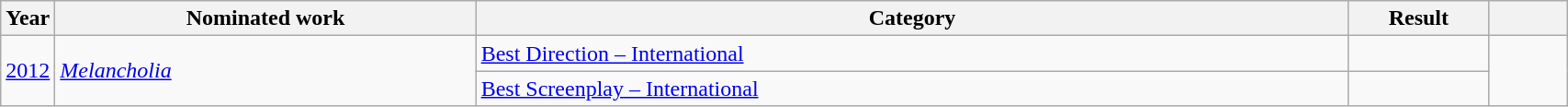<table class=wikitable width=90%>
<tr>
<th width=3%>Year</th>
<th width=27%>Nominated work</th>
<th width=56%>Category</th>
<th width=9%>Result</th>
<th width=5%></th>
</tr>
<tr>
<td rowspan="2"><a href='#'>2012</a></td>
<td rowspan="2"><em><a href='#'>Melancholia</a></em></td>
<td><a href='#'>Best Direction – International</a></td>
<td></td>
<td rowspan="2" style="text-align:center;"></td>
</tr>
<tr>
<td><a href='#'>Best Screenplay – International</a></td>
<td></td>
</tr>
</table>
